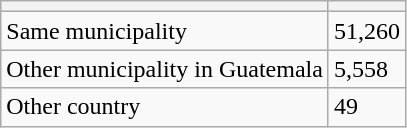<table class="wikitable sortable">
<tr>
<th></th>
<th></th>
</tr>
<tr>
<td>Same municipality</td>
<td>51,260</td>
</tr>
<tr>
<td>Other municipality in Guatemala</td>
<td>5,558</td>
</tr>
<tr>
<td>Other country</td>
<td>49</td>
</tr>
</table>
